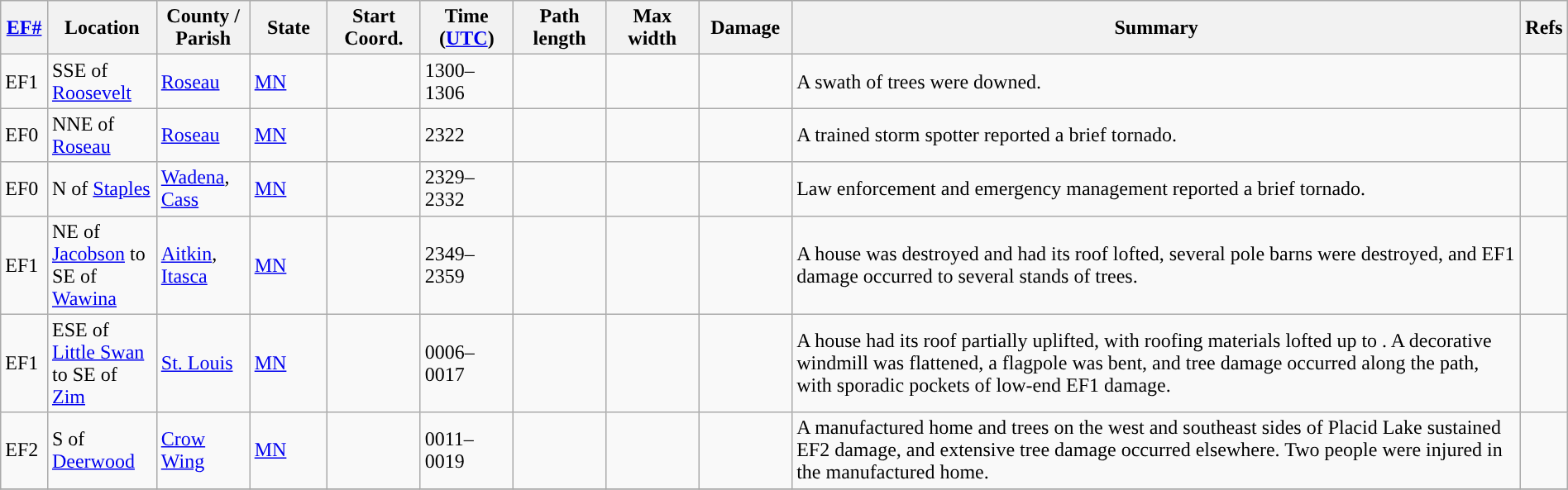<table class="wikitable sortable" style="width:100%;">
<tr>
<th scope="col" width="3%" align="center"><a href='#'>EF#</a></th>
<th scope="col" width="7%" align="center" class="unsortable">Location</th>
<th scope="col" width="6%" align="center" class="unsortable">County / Parish</th>
<th scope="col" width="5%" align="center">State</th>
<th scope="col" width="6%" align="center">Start Coord.</th>
<th scope="col" width="6%" align="center">Time (<a href='#'>UTC</a>)</th>
<th scope="col" width="6%" align="center">Path length</th>
<th scope="col" width="6%" align="center">Max width</th>
<th scope="col" width="6%" align="center">Damage</th>
<th scope="col" width="48%" class="unsortable" align="center">Summary</th>
<th scope="col" width="48%" class="unsortable" align="center">Refs</th>
</tr>
<tr>
<td>EF1</td>
<td>SSE of <a href='#'>Roosevelt</a></td>
<td><a href='#'>Roseau</a></td>
<td><a href='#'>MN</a></td>
<td></td>
<td>1300–1306</td>
<td></td>
<td></td>
<td></td>
<td>A swath of trees were downed.</td>
<td></td>
</tr>
<tr>
<td>EF0</td>
<td>NNE of <a href='#'>Roseau</a></td>
<td><a href='#'>Roseau</a></td>
<td><a href='#'>MN</a></td>
<td></td>
<td>2322</td>
<td></td>
<td></td>
<td></td>
<td>A trained storm spotter reported a brief tornado.</td>
<td></td>
</tr>
<tr>
<td>EF0</td>
<td>N of <a href='#'>Staples</a></td>
<td><a href='#'>Wadena</a>, <a href='#'>Cass</a></td>
<td><a href='#'>MN</a></td>
<td></td>
<td>2329–2332</td>
<td></td>
<td></td>
<td></td>
<td>Law enforcement and emergency management reported a brief tornado.</td>
<td></td>
</tr>
<tr>
<td>EF1</td>
<td>NE of <a href='#'>Jacobson</a> to SE of <a href='#'>Wawina</a></td>
<td><a href='#'>Aitkin</a>, <a href='#'>Itasca</a></td>
<td><a href='#'>MN</a></td>
<td></td>
<td>2349–2359</td>
<td></td>
<td></td>
<td></td>
<td>A house was destroyed and had its roof lofted, several pole barns were destroyed, and EF1 damage occurred to several stands of trees.</td>
<td></td>
</tr>
<tr>
<td>EF1</td>
<td>ESE of <a href='#'>Little Swan</a> to SE of <a href='#'>Zim</a></td>
<td><a href='#'>St. Louis</a></td>
<td><a href='#'>MN</a></td>
<td></td>
<td>0006–0017</td>
<td></td>
<td></td>
<td></td>
<td>A house had its roof partially uplifted, with roofing materials lofted up to . A decorative windmill was flattened, a flagpole was bent, and tree damage occurred along the path, with sporadic pockets of low-end EF1 damage.</td>
<td></td>
</tr>
<tr>
<td>EF2</td>
<td>S of <a href='#'>Deerwood</a></td>
<td><a href='#'>Crow Wing</a></td>
<td><a href='#'>MN</a></td>
<td></td>
<td>0011–0019</td>
<td></td>
<td></td>
<td></td>
<td>A manufactured home and trees on the west and southeast sides of Placid Lake sustained EF2 damage, and extensive tree damage occurred elsewhere. Two people were injured in the manufactured home.</td>
<td></td>
</tr>
<tr>
</tr>
</table>
